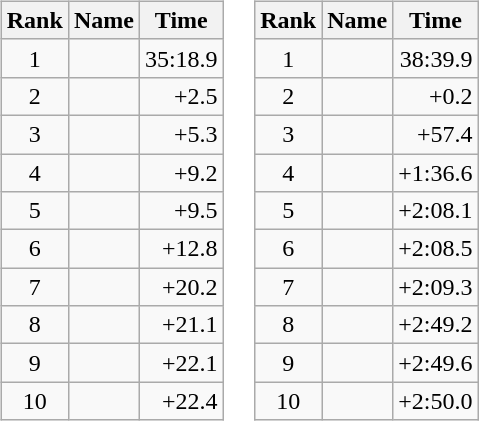<table border="0">
<tr>
<td valign="top"><br><table class="wikitable">
<tr>
<th>Rank</th>
<th>Name</th>
<th>Time</th>
</tr>
<tr>
<td style="text-align:center;">1</td>
<td> </td>
<td align="right">35:18.9</td>
</tr>
<tr>
<td style="text-align:center;">2</td>
<td></td>
<td align="right">+2.5</td>
</tr>
<tr>
<td style="text-align:center;">3</td>
<td>  </td>
<td align="right">+5.3</td>
</tr>
<tr>
<td style="text-align:center;">4</td>
<td></td>
<td align="right">+9.2</td>
</tr>
<tr>
<td style="text-align:center;">5</td>
<td></td>
<td align="right">+9.5</td>
</tr>
<tr>
<td style="text-align:center;">6</td>
<td></td>
<td align="right">+12.8</td>
</tr>
<tr>
<td style="text-align:center;">7</td>
<td></td>
<td align="right">+20.2</td>
</tr>
<tr>
<td style="text-align:center;">8</td>
<td></td>
<td align="right">+21.1</td>
</tr>
<tr>
<td style="text-align:center;">9</td>
<td></td>
<td align="right">+22.1</td>
</tr>
<tr>
<td style="text-align:center;">10</td>
<td></td>
<td align="right">+22.4</td>
</tr>
</table>
</td>
<td valign="top"><br><table class="wikitable">
<tr>
<th>Rank</th>
<th>Name</th>
<th>Time</th>
</tr>
<tr>
<td style="text-align:center;">1</td>
<td></td>
<td align="right">38:39.9</td>
</tr>
<tr>
<td style="text-align:center;">2</td>
<td> </td>
<td align="right">+0.2</td>
</tr>
<tr>
<td style="text-align:center;">3</td>
<td></td>
<td align="right">+57.4</td>
</tr>
<tr>
<td style="text-align:center;">4</td>
<td></td>
<td align="right">+1:36.6</td>
</tr>
<tr>
<td style="text-align:center;">5</td>
<td></td>
<td align="right">+2:08.1</td>
</tr>
<tr>
<td style="text-align:center;">6</td>
<td> </td>
<td align="right">+2:08.5</td>
</tr>
<tr>
<td style="text-align:center;">7</td>
<td></td>
<td align="right">+2:09.3</td>
</tr>
<tr>
<td style="text-align:center;">8</td>
<td> </td>
<td align="right">+2:49.2</td>
</tr>
<tr>
<td style="text-align:center;">9</td>
<td></td>
<td align="right">+2:49.6</td>
</tr>
<tr>
<td style="text-align:center;">10</td>
<td></td>
<td align="right">+2:50.0</td>
</tr>
</table>
</td>
</tr>
</table>
